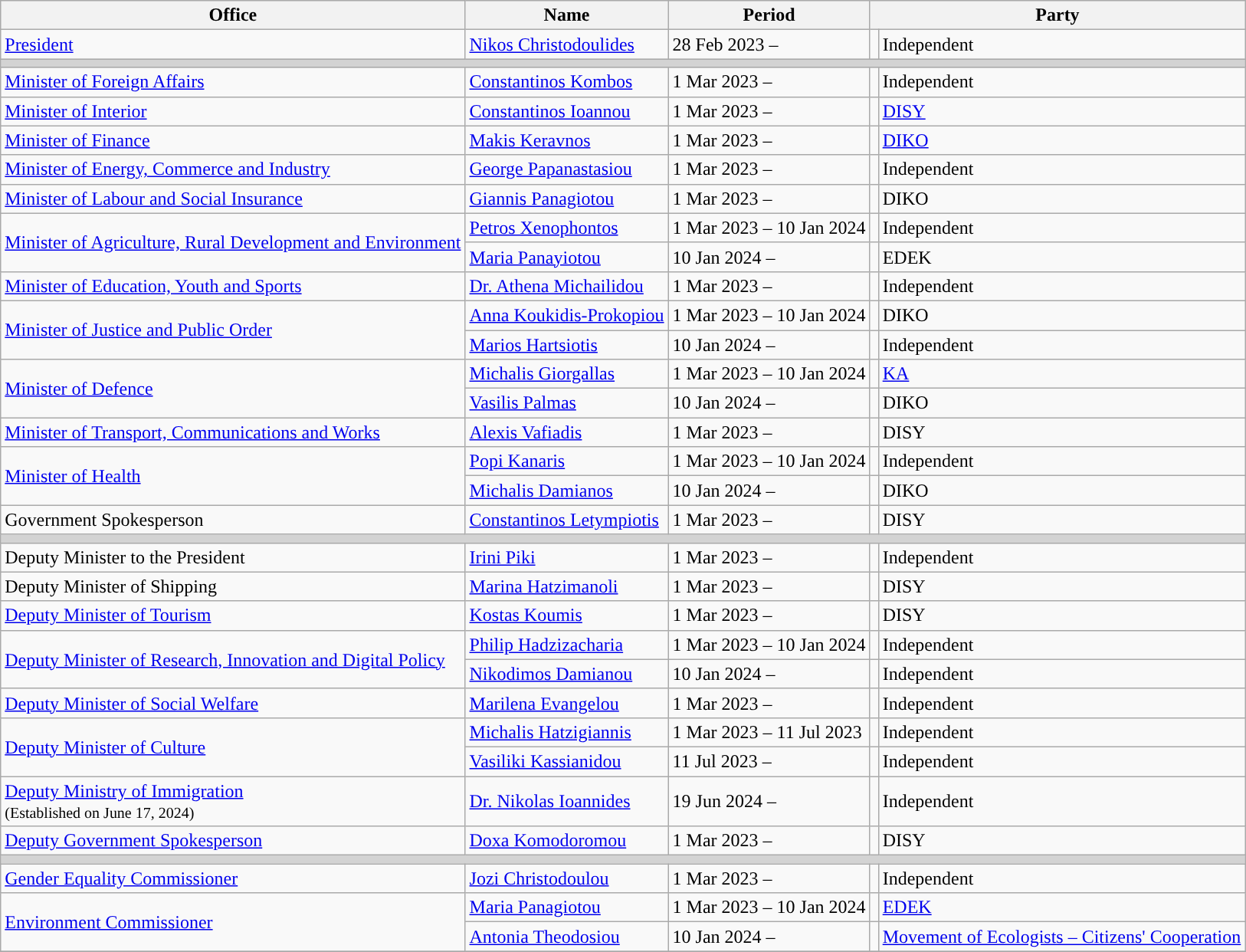<table class="wikitable">
<tr>
<th>Office</th>
<th>Name</th>
<th>Period</th>
<th colspan="2">Party</th>
</tr>
<tr>
<td><a href='#'>President</a></td>
<td><a href='#'>Nikos Christodoulides</a></td>
<td>28 Feb 2023 –</td>
<td style="background-color: "></td>
<td>Independent</td>
</tr>
<tr>
<td colspan="5" style="background:lightgrey;"></td>
</tr>
<tr>
<td><a href='#'>Minister of Foreign Affairs</a></td>
<td><a href='#'>Constantinos Kombos</a></td>
<td>1 Mar 2023 –</td>
<td style="background-color: "></td>
<td>Independent</td>
</tr>
<tr>
<td><a href='#'>Minister of Interior</a></td>
<td><a href='#'>Constantinos Ioannou</a></td>
<td>1 Mar 2023 –</td>
<td style="background-color: "></td>
<td><a href='#'>DISY</a></td>
</tr>
<tr>
<td><a href='#'>Minister of Finance</a></td>
<td><a href='#'>Makis Keravnos</a></td>
<td>1 Mar 2023 –</td>
<td style="background-color: "></td>
<td><a href='#'>DIKO</a></td>
</tr>
<tr>
<td><a href='#'>Minister of Energy, Commerce and Industry</a></td>
<td><a href='#'>George Papanastasiou</a></td>
<td>1 Mar 2023 –</td>
<td style="background-color:"></td>
<td>Independent</td>
</tr>
<tr>
<td><a href='#'>Minister of Labour and Social Insurance</a></td>
<td><a href='#'>Giannis Panagiotou</a></td>
<td>1 Mar 2023 –</td>
<td style="background-color: "></td>
<td>DIKO</td>
</tr>
<tr>
<td rowspan="2"><a href='#'>Minister of Agriculture, Rural Development and Environment</a></td>
<td><a href='#'>Petros Xenophontos</a></td>
<td>1 Mar 2023 – 10 Jan 2024</td>
<td style="background-color:"></td>
<td>Independent</td>
</tr>
<tr>
<td><a href='#'>Maria Panayiotou</a></td>
<td>10 Jan 2024 –</td>
<td style="background-color:"></td>
<td>EDEK</td>
</tr>
<tr>
<td><a href='#'>Minister of Education, Youth and Sports</a></td>
<td><a href='#'>Dr. Athena Michailidou</a></td>
<td>1 Mar 2023 –</td>
<td style="background-color:"></td>
<td>Independent</td>
</tr>
<tr>
<td rowspan="2"><a href='#'>Minister of Justice and Public Order</a></td>
<td><a href='#'>Anna Koukidis-Prokopiou</a></td>
<td>1 Mar 2023 – 10 Jan 2024</td>
<td style="background-color: "></td>
<td>DIKO</td>
</tr>
<tr>
<td><a href='#'>Marios Hartsiotis</a></td>
<td>10 Jan 2024 –</td>
<td style="background-color:"></td>
<td>Independent</td>
</tr>
<tr>
<td rowspan="2"><a href='#'>Minister of Defence</a></td>
<td><a href='#'>Michalis Giorgallas</a></td>
<td>1 Mar 2023 – 10 Jan 2024</td>
<td style="background-color:"></td>
<td><a href='#'>KA</a></td>
</tr>
<tr>
<td><a href='#'>Vasilis Palmas</a></td>
<td>10 Jan 2024 –</td>
<td style="background-color:"></td>
<td>DIKO</td>
</tr>
<tr>
<td><a href='#'>Minister of Transport, Communications and Works</a></td>
<td><a href='#'>Alexis Vafiadis</a></td>
<td>1 Mar 2023 –</td>
<td style="background-color: "></td>
<td>DISY</td>
</tr>
<tr>
<td rowspan="2"><a href='#'>Minister of Health</a></td>
<td><a href='#'>Popi Kanaris</a></td>
<td>1 Mar 2023 – 10 Jan 2024</td>
<td style="background-color:"></td>
<td>Independent</td>
</tr>
<tr>
<td><a href='#'>Michalis Damianos</a></td>
<td>10 Jan 2024 –</td>
<td style="background-color:"></td>
<td>DIKO</td>
</tr>
<tr>
<td>Government Spokesperson</td>
<td><a href='#'>Constantinos Letympiotis</a></td>
<td>1 Mar 2023 –</td>
<td style="background-color: "></td>
<td>DISY</td>
</tr>
<tr>
<td colspan="5" style="background:lightgrey;"></td>
</tr>
<tr>
<td>Deputy Minister to the President</td>
<td><a href='#'>Irini Piki</a></td>
<td>1 Mar 2023 –</td>
<td style="background-color:"></td>
<td>Independent</td>
</tr>
<tr>
<td>Deputy Minister of Shipping</td>
<td><a href='#'>Marina Hatzimanoli</a></td>
<td>1 Mar 2023 –</td>
<td style="background-color: "></td>
<td>DISY</td>
</tr>
<tr>
<td><a href='#'>Deputy Minister of Tourism</a></td>
<td><a href='#'>Kostas Koumis</a></td>
<td>1 Mar 2023 –</td>
<td style="background-color: "></td>
<td>DISY</td>
</tr>
<tr>
<td rowspan="2"><a href='#'>Deputy Minister of Research, Innovation and Digital Policy</a></td>
<td><a href='#'>Philip Hadzizacharia</a></td>
<td>1 Mar 2023 – 10 Jan 2024</td>
<td style="background-color:"></td>
<td>Independent</td>
</tr>
<tr>
<td><a href='#'>Nikodimos Damianou</a></td>
<td>10 Jan 2024 –</td>
<td style="background-color:"></td>
<td>Independent</td>
</tr>
<tr>
<td><a href='#'>Deputy Minister of Social Welfare</a></td>
<td><a href='#'>Marilena Evangelou</a></td>
<td>1 Mar 2023 –</td>
<td style="background-color:"></td>
<td>Independent</td>
</tr>
<tr>
<td rowspan="2"><a href='#'>Deputy Minister of Culture</a></td>
<td><a href='#'>Michalis Hatzigiannis</a></td>
<td>1 Mar 2023 – 11 Jul 2023</td>
<td style="background-color:"></td>
<td>Independent</td>
</tr>
<tr>
<td><a href='#'>Vasiliki Kassianidou</a></td>
<td>11 Jul 2023 –</td>
<td style="background-color:"></td>
<td>Independent</td>
</tr>
<tr>
<td><a href='#'>Deputy Ministry of Immigration</a><br><small>(Established on June 17, 2024)</small></td>
<td><a href='#'>Dr. Nikolas Ioannides</a></td>
<td>19 Jun 2024 –</td>
<td style="background-color:"></td>
<td>Independent</td>
</tr>
<tr>
<td><a href='#'>Deputy Government Spokesperson</a></td>
<td><a href='#'>Doxa Komodoromou</a></td>
<td>1 Mar 2023 –</td>
<td style="background-color: "></td>
<td>DISY</td>
</tr>
<tr>
<td colspan="5" style="background:lightgrey;"></td>
</tr>
<tr>
<td><a href='#'>Gender Equality Commissioner</a></td>
<td><a href='#'>Jozi Christodoulou</a></td>
<td>1 Mar 2023 –</td>
<td style="background-color:"></td>
<td>Independent</td>
</tr>
<tr>
<td rowspan="2"><a href='#'>Environment Commissioner</a></td>
<td><a href='#'>Maria Panagiotou</a></td>
<td>1 Mar 2023 – 10 Jan 2024</td>
<td style="background-color:"></td>
<td><a href='#'>EDEK</a></td>
</tr>
<tr>
<td><a href='#'>Antonia Theodosiou</a></td>
<td>10 Jan 2024 –</td>
<td style="background-color:"></td>
<td><a href='#'>Movement of Ecologists – Citizens' Cooperation</a></td>
</tr>
<tr>
</tr>
</table>
